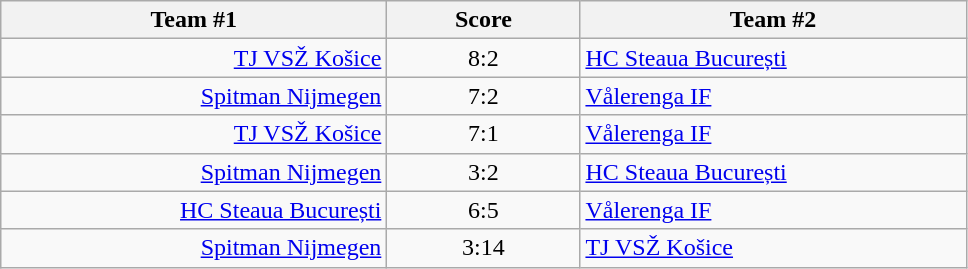<table class="wikitable" style="text-align: center;">
<tr>
<th width=22%>Team #1</th>
<th width=11%>Score</th>
<th width=22%>Team #2</th>
</tr>
<tr>
<td style="text-align: right;"><a href='#'>TJ VSŽ Košice</a> </td>
<td>8:2</td>
<td style="text-align: left;"> <a href='#'>HC Steaua București</a></td>
</tr>
<tr>
<td style="text-align: right;"><a href='#'>Spitman Nijmegen</a> </td>
<td>7:2</td>
<td style="text-align: left;"> <a href='#'>Vålerenga IF</a></td>
</tr>
<tr>
<td style="text-align: right;"><a href='#'>TJ VSŽ Košice</a> </td>
<td>7:1</td>
<td style="text-align: left;"> <a href='#'>Vålerenga IF</a></td>
</tr>
<tr>
<td style="text-align: right;"><a href='#'>Spitman Nijmegen</a> </td>
<td>3:2</td>
<td style="text-align: left;"> <a href='#'>HC Steaua București</a></td>
</tr>
<tr>
<td style="text-align: right;"><a href='#'>HC Steaua București</a> </td>
<td>6:5</td>
<td style="text-align: left;"> <a href='#'>Vålerenga IF</a></td>
</tr>
<tr>
<td style="text-align: right;"><a href='#'>Spitman Nijmegen</a> </td>
<td>3:14</td>
<td style="text-align: left;"> <a href='#'>TJ VSŽ Košice</a></td>
</tr>
</table>
